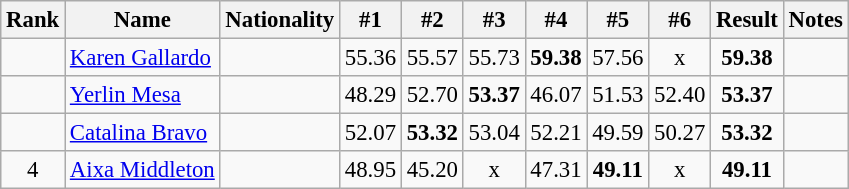<table class="wikitable sortable" style="text-align:center;font-size:95%">
<tr>
<th>Rank</th>
<th>Name</th>
<th>Nationality</th>
<th>#1</th>
<th>#2</th>
<th>#3</th>
<th>#4</th>
<th>#5</th>
<th>#6</th>
<th>Result</th>
<th>Notes</th>
</tr>
<tr>
<td></td>
<td align=left><a href='#'>Karen Gallardo</a></td>
<td align=left></td>
<td>55.36</td>
<td>55.57</td>
<td>55.73</td>
<td><strong>59.38</strong></td>
<td>57.56</td>
<td>x</td>
<td><strong>59.38</strong></td>
<td></td>
</tr>
<tr>
<td></td>
<td align=left><a href='#'>Yerlin Mesa</a></td>
<td align=left></td>
<td>48.29</td>
<td>52.70</td>
<td><strong>53.37</strong></td>
<td>46.07</td>
<td>51.53</td>
<td>52.40</td>
<td><strong>53.37</strong></td>
<td></td>
</tr>
<tr>
<td></td>
<td align=left><a href='#'>Catalina Bravo</a></td>
<td align=left></td>
<td>52.07</td>
<td><strong>53.32</strong></td>
<td>53.04</td>
<td>52.21</td>
<td>49.59</td>
<td>50.27</td>
<td><strong>53.32</strong></td>
<td></td>
</tr>
<tr>
<td>4</td>
<td align=left><a href='#'>Aixa Middleton</a></td>
<td align=left></td>
<td>48.95</td>
<td>45.20</td>
<td>x</td>
<td>47.31</td>
<td><strong>49.11</strong></td>
<td>x</td>
<td><strong>49.11</strong></td>
<td></td>
</tr>
</table>
